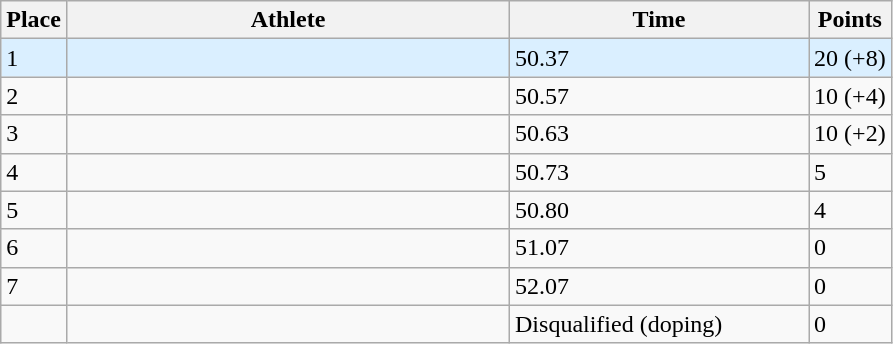<table class="wikitable sortable">
<tr>
<th>Place</th>
<th style="width:18em">Athlete</th>
<th style="width:12em">Time</th>
<th>Points</th>
</tr>
<tr style="background:#daefff;">
<td>1 </td>
<td></td>
<td>50.37</td>
<td>20 (+8)</td>
</tr>
<tr>
<td>2</td>
<td></td>
<td>50.57</td>
<td>10 (+4)</td>
</tr>
<tr>
<td>3</td>
<td></td>
<td>50.63</td>
<td>10 (+2)</td>
</tr>
<tr>
<td>4</td>
<td></td>
<td>50.73</td>
<td>5</td>
</tr>
<tr>
<td>5</td>
<td></td>
<td>50.80</td>
<td>4</td>
</tr>
<tr>
<td>6</td>
<td></td>
<td>51.07</td>
<td>0</td>
</tr>
<tr>
<td>7</td>
<td></td>
<td>52.07</td>
<td>0</td>
</tr>
<tr>
<td data-sort-value="8"></td>
<td></td>
<td>Disqualified (doping)</td>
<td>0</td>
</tr>
</table>
